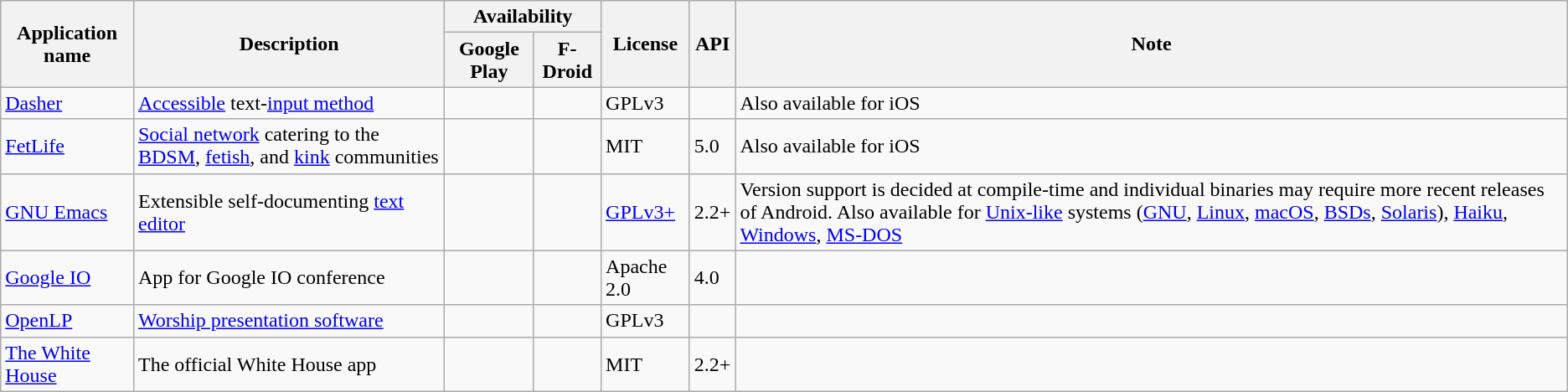<table class="wikitable">
<tr>
<th rowspan="2">Application name</th>
<th rowspan="2">Description</th>
<th colspan="2">Availability</th>
<th rowspan="2">License</th>
<th rowspan="2">API</th>
<th rowspan="2">Note</th>
</tr>
<tr>
<th>Google Play</th>
<th>F-Droid</th>
</tr>
<tr>
<td><a href='#'>Dasher</a></td>
<td><a href='#'>Accessible</a> text-<a href='#'>input method</a></td>
<td></td>
<td></td>
<td>GPLv3</td>
<td></td>
<td>Also available for iOS</td>
</tr>
<tr>
<td><a href='#'>FetLife</a></td>
<td><a href='#'>Social network</a> catering to the <a href='#'>BDSM</a>, <a href='#'>fetish</a>, and <a href='#'>kink</a> communities</td>
<td></td>
<td></td>
<td>MIT </td>
<td>5.0</td>
<td>Also available for iOS </td>
</tr>
<tr>
<td><a href='#'>GNU Emacs</a></td>
<td>Extensible self-documenting <a href='#'>text editor</a></td>
<td></td>
<td></td>
<td><a href='#'>GPLv3+</a></td>
<td>2.2+</td>
<td>Version support is decided at compile-time and individual binaries may require more recent releases of Android. Also available for <a href='#'>Unix-like</a> systems (<a href='#'>GNU</a>, <a href='#'>Linux</a>, <a href='#'>macOS</a>, <a href='#'>BSDs</a>, <a href='#'>Solaris</a>), <a href='#'>Haiku</a>, <a href='#'>Windows</a>, <a href='#'>MS-DOS</a></td>
</tr>
<tr>
<td><a href='#'>Google IO</a></td>
<td>App for Google IO conference</td>
<td></td>
<td></td>
<td>Apache 2.0</td>
<td>4.0</td>
<td></td>
</tr>
<tr>
<td><a href='#'>OpenLP</a></td>
<td><a href='#'>Worship presentation software</a></td>
<td></td>
<td> </td>
<td>GPLv3</td>
<td></td>
<td></td>
</tr>
<tr>
<td><a href='#'>The White House</a></td>
<td>The official White House app</td>
<td></td>
<td></td>
<td>MIT</td>
<td>2.2+</td>
<td></td>
</tr>
</table>
